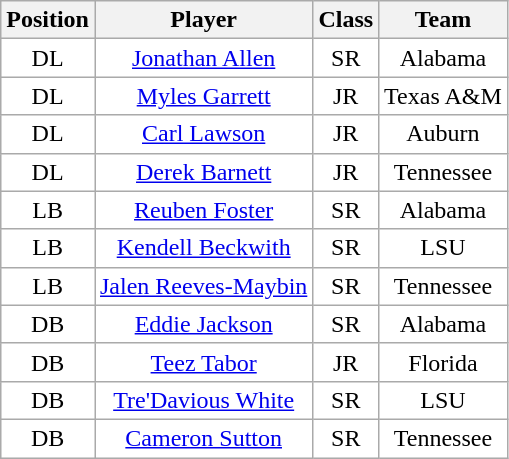<table class="wikitable sortable">
<tr>
<th>Position</th>
<th>Player</th>
<th>Class</th>
<th>Team</th>
</tr>
<tr style="text-align:center;">
<td style="background:white">DL</td>
<td style="background:white"><a href='#'>Jonathan Allen</a></td>
<td style="background:white">SR</td>
<td style="background:white">Alabama</td>
</tr>
<tr style="text-align:center;">
<td style="background:white">DL</td>
<td style="background:white"><a href='#'>Myles Garrett</a></td>
<td style="background:white">JR</td>
<td style="background:white">Texas A&M</td>
</tr>
<tr style="text-align:center;">
<td style="background:white">DL</td>
<td style="background:white"><a href='#'>Carl Lawson</a></td>
<td style="background:white">JR</td>
<td style="background:white">Auburn</td>
</tr>
<tr style="text-align:center;">
<td style="background:white">DL</td>
<td style="background:white"><a href='#'>Derek Barnett</a></td>
<td style="background:white">JR</td>
<td style="background:white">Tennessee</td>
</tr>
<tr style="text-align:center;">
<td style="background:white">LB</td>
<td style="background:white"><a href='#'>Reuben Foster</a></td>
<td style="background:white">SR</td>
<td style="background:white">Alabama</td>
</tr>
<tr style="text-align:center;">
<td style="background:white">LB</td>
<td style="background:white"><a href='#'>Kendell Beckwith</a></td>
<td style="background:white">SR</td>
<td style="background:white">LSU</td>
</tr>
<tr style="text-align:center;">
<td style="background:white">LB</td>
<td style="background:white"><a href='#'>Jalen Reeves-Maybin</a></td>
<td style="background:white">SR</td>
<td style="background:white">Tennessee</td>
</tr>
<tr style="text-align:center;">
<td style="background:white">DB</td>
<td style="background:white"><a href='#'>Eddie Jackson</a></td>
<td style="background:white">SR</td>
<td style="background:white">Alabama</td>
</tr>
<tr style="text-align:center;">
<td style="background:white">DB</td>
<td style="background:white"><a href='#'>Teez Tabor</a></td>
<td style="background:white">JR</td>
<td style="background:white">Florida</td>
</tr>
<tr style="text-align:center;">
<td style="background:white">DB</td>
<td style="background:white"><a href='#'>Tre'Davious White</a></td>
<td style="background:white">SR</td>
<td style="background:white">LSU</td>
</tr>
<tr style="text-align:center;">
<td style="background:white">DB</td>
<td style="background:white"><a href='#'>Cameron Sutton</a></td>
<td style="background:white">SR</td>
<td style="background:white">Tennessee</td>
</tr>
</table>
